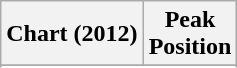<table class="wikitable plainrowheaders sortable">
<tr>
<th>Chart (2012)</th>
<th>Peak<br>Position</th>
</tr>
<tr>
</tr>
<tr>
</tr>
</table>
